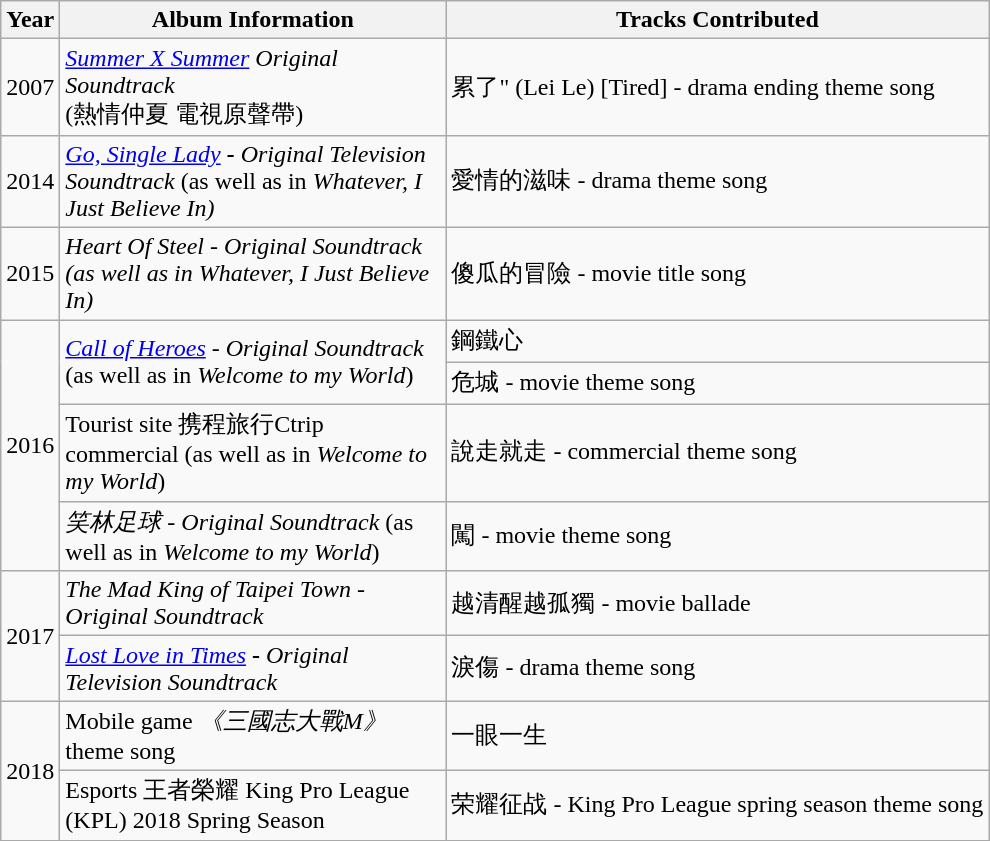<table class="wikitable">
<tr>
<th>Year</th>
<th width="250px">Album Information</th>
<th>Tracks Contributed</th>
</tr>
<tr>
<td>2007</td>
<td><em><a href='#'>Summer X Summer</a> Original Soundtrack</em><br>(熱情仲夏 電視原聲帶)</td>
<td>累了" (Lei Le) [Tired] - drama ending theme song</td>
</tr>
<tr>
<td>2014</td>
<td><em><a href='#'>Go, Single Lady</a> <strong>-</strong> Original Television Soundtrack</em> (as well as in <em>Whatever, I Just Believe In)</em></td>
<td>愛情的滋味 - drama theme song</td>
</tr>
<tr>
<td>2015</td>
<td><em>Heart Of Steel - Original Soundtrack (as well as in Whatever, I Just Believe In)</em></td>
<td>傻瓜的冒險 - movie title song</td>
</tr>
<tr>
<td rowspan="4">2016</td>
<td rowspan="2"><em><a href='#'>Call of Heroes</a> - Original Soundtrack</em> (as well as in <em>Welcome to my World</em>)</td>
<td>鋼鐵心</td>
</tr>
<tr>
<td>危城 - movie theme song</td>
</tr>
<tr>
<td>Tourist site 携程旅行Ctrip commercial (as well as in <em>Welcome to my World</em>)</td>
<td>說走就走 - commercial theme song</td>
</tr>
<tr>
<td><em>笑林足球</em> - <em>Original Soundtrack</em> (as well as in <em>Welcome to my World</em>)</td>
<td>闖 - movie theme song</td>
</tr>
<tr>
<td rowspan="2">2017</td>
<td><em>The Mad King of Taipei Town - Original Soundtrack</em></td>
<td>越清醒越孤獨 - movie ballade</td>
</tr>
<tr>
<td><em><a href='#'>Lost Love in Times</a></em> <strong>-</strong> <em>Original Television Soundtrack</em></td>
<td>淚傷 - drama theme song</td>
</tr>
<tr>
<td rowspan="2">2018</td>
<td>Mobile game <em>《三國志大戰M》</em> theme song</td>
<td>一眼一生</td>
</tr>
<tr>
<td>Esports 王者榮耀 King Pro League (KPL) 2018 Spring Season</td>
<td>荣耀征战 - King Pro League spring season theme song</td>
</tr>
</table>
